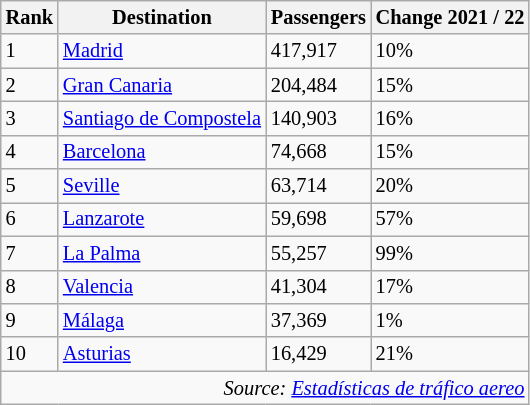<table class="wikitable" style="font-size: 85%; width:align">
<tr>
<th>Rank</th>
<th>Destination</th>
<th>Passengers</th>
<th>Change 2021 / 22</th>
</tr>
<tr>
<td>1</td>
<td> <a href='#'>Madrid</a></td>
<td>417,917</td>
<td> 10%</td>
</tr>
<tr>
<td>2</td>
<td> <a href='#'>Gran Canaria</a></td>
<td>204,484</td>
<td> 15%</td>
</tr>
<tr>
<td>3</td>
<td> <a href='#'>Santiago de Compostela</a></td>
<td>140,903</td>
<td> 16%</td>
</tr>
<tr>
<td>4</td>
<td> <a href='#'>Barcelona</a></td>
<td>74,668</td>
<td> 15%</td>
</tr>
<tr>
<td>5</td>
<td> <a href='#'>Seville</a></td>
<td>63,714</td>
<td> 20%</td>
</tr>
<tr>
<td>6</td>
<td> <a href='#'>Lanzarote</a></td>
<td>59,698</td>
<td> 57%</td>
</tr>
<tr>
<td>7</td>
<td> <a href='#'>La Palma</a></td>
<td>55,257</td>
<td> 99%</td>
</tr>
<tr>
<td>8</td>
<td> <a href='#'>Valencia</a></td>
<td>41,304</td>
<td> 17%</td>
</tr>
<tr>
<td>9</td>
<td> <a href='#'>Málaga</a></td>
<td>37,369</td>
<td> 1%</td>
</tr>
<tr>
<td>10</td>
<td> <a href='#'>Asturias</a></td>
<td>16,429</td>
<td> 21%</td>
</tr>
<tr>
<td colspan="4" style="text-align:right;"><em>Source: <a href='#'>Estadísticas de tráfico aereo</a></em></td>
</tr>
</table>
